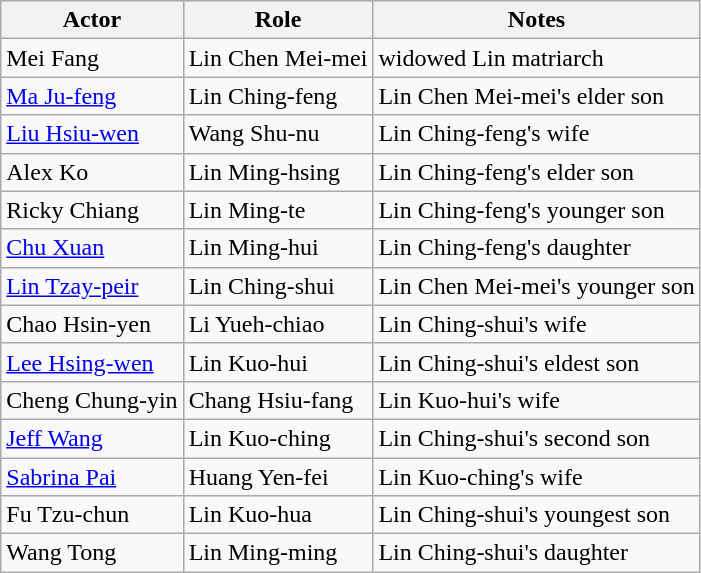<table class="wikitable">
<tr>
<th>Actor</th>
<th>Role</th>
<th>Notes</th>
</tr>
<tr>
<td>Mei Fang</td>
<td>Lin Chen Mei-mei</td>
<td>widowed Lin matriarch</td>
</tr>
<tr>
<td><a href='#'>Ma Ju-feng</a></td>
<td>Lin Ching-feng</td>
<td>Lin Chen Mei-mei's elder son</td>
</tr>
<tr>
<td><a href='#'>Liu Hsiu-wen</a></td>
<td>Wang Shu-nu</td>
<td>Lin Ching-feng's wife</td>
</tr>
<tr>
<td>Alex Ko</td>
<td>Lin Ming-hsing</td>
<td>Lin Ching-feng's elder son</td>
</tr>
<tr>
<td>Ricky Chiang</td>
<td>Lin Ming-te</td>
<td>Lin Ching-feng's younger son</td>
</tr>
<tr>
<td><a href='#'>Chu Xuan</a></td>
<td>Lin Ming-hui</td>
<td>Lin Ching-feng's daughter</td>
</tr>
<tr>
<td><a href='#'>Lin Tzay-peir</a></td>
<td>Lin Ching-shui</td>
<td>Lin Chen Mei-mei's younger son</td>
</tr>
<tr>
<td>Chao Hsin-yen</td>
<td>Li Yueh-chiao</td>
<td>Lin Ching-shui's wife</td>
</tr>
<tr>
<td><a href='#'>Lee Hsing-wen</a></td>
<td>Lin Kuo-hui</td>
<td>Lin Ching-shui's eldest son</td>
</tr>
<tr>
<td>Cheng Chung-yin</td>
<td>Chang Hsiu-fang</td>
<td>Lin Kuo-hui's wife</td>
</tr>
<tr>
<td><a href='#'>Jeff Wang</a></td>
<td>Lin Kuo-ching</td>
<td>Lin Ching-shui's second son</td>
</tr>
<tr>
<td><a href='#'>Sabrina Pai</a></td>
<td>Huang Yen-fei</td>
<td>Lin Kuo-ching's wife</td>
</tr>
<tr>
<td>Fu Tzu-chun</td>
<td>Lin Kuo-hua</td>
<td>Lin Ching-shui's youngest son</td>
</tr>
<tr>
<td>Wang Tong</td>
<td>Lin Ming-ming</td>
<td>Lin Ching-shui's daughter</td>
</tr>
</table>
